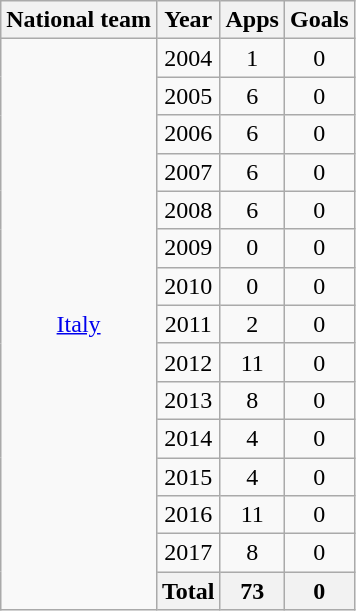<table class="wikitable" style="text-align:center">
<tr>
<th>National team</th>
<th>Year</th>
<th>Apps</th>
<th>Goals</th>
</tr>
<tr>
<td rowspan="15"><a href='#'>Italy</a></td>
<td>2004</td>
<td>1</td>
<td>0</td>
</tr>
<tr>
<td>2005</td>
<td>6</td>
<td>0</td>
</tr>
<tr>
<td>2006</td>
<td>6</td>
<td>0</td>
</tr>
<tr>
<td>2007</td>
<td>6</td>
<td>0</td>
</tr>
<tr>
<td>2008</td>
<td>6</td>
<td>0</td>
</tr>
<tr>
<td>2009</td>
<td>0</td>
<td>0</td>
</tr>
<tr>
<td>2010</td>
<td>0</td>
<td>0</td>
</tr>
<tr>
<td>2011</td>
<td>2</td>
<td>0</td>
</tr>
<tr>
<td>2012</td>
<td>11</td>
<td>0</td>
</tr>
<tr>
<td>2013</td>
<td>8</td>
<td>0</td>
</tr>
<tr>
<td>2014</td>
<td>4</td>
<td>0</td>
</tr>
<tr>
<td>2015</td>
<td>4</td>
<td>0</td>
</tr>
<tr>
<td>2016</td>
<td>11</td>
<td>0</td>
</tr>
<tr>
<td>2017</td>
<td>8</td>
<td>0</td>
</tr>
<tr>
<th>Total</th>
<th>73</th>
<th>0</th>
</tr>
</table>
